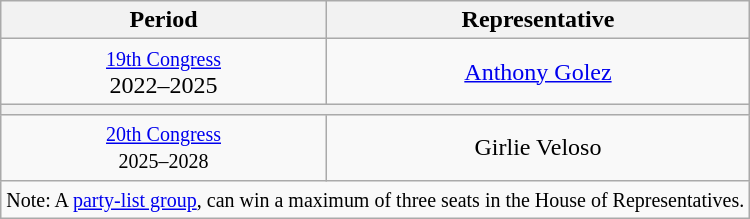<table class="wikitable" style="text-align:center">
<tr>
<th>Period</th>
<th>Representative</th>
</tr>
<tr>
<td><small><a href='#'>19th Congress</a></small><br>2022&#x2013;2025</td>
<td><a href='#'>Anthony Golez</a></td>
</tr>
<tr>
<th colspan="2"></th>
</tr>
<tr>
<td><small><a href='#'>20th Congress</a></small><br><small>2025&#x2013;2028</small>
</td>
<td>Girlie Veloso</td>
</tr>
<tr>
<td colspan="2"><small>Note: A <a href='#'>party-list group</a>, can win a maximum of three seats in the House of Representatives.</small></td>
</tr>
</table>
